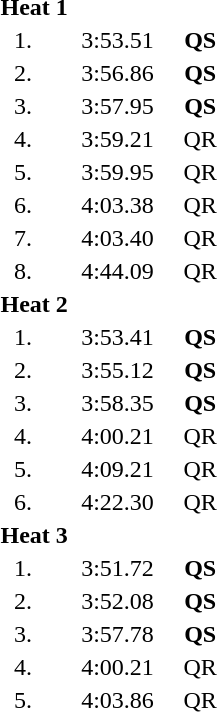<table style="text-align:center">
<tr>
<td colspan=4 align=left><strong>Heat 1</strong></td>
</tr>
<tr>
<td width=30>1.</td>
<td align=left></td>
<td width=80>3:53.51</td>
<td><strong>QS</strong></td>
</tr>
<tr>
<td>2.</td>
<td align=left></td>
<td>3:56.86</td>
<td><strong>QS</strong></td>
</tr>
<tr>
<td>3.</td>
<td align=left></td>
<td>3:57.95</td>
<td><strong>QS</strong></td>
</tr>
<tr>
<td>4.</td>
<td align=left></td>
<td>3:59.21</td>
<td>QR</td>
</tr>
<tr>
<td>5.</td>
<td align=left></td>
<td>3:59.95</td>
<td>QR</td>
</tr>
<tr>
<td>6.</td>
<td align=left></td>
<td>4:03.38</td>
<td>QR</td>
</tr>
<tr>
<td>7.</td>
<td align=left></td>
<td>4:03.40</td>
<td>QR</td>
</tr>
<tr>
<td>8.</td>
<td align=left></td>
<td>4:44.09</td>
<td>QR</td>
</tr>
<tr>
<td colspan=4 align=left><strong>Heat 2</strong></td>
</tr>
<tr>
<td>1.</td>
<td align=left></td>
<td>3:53.41</td>
<td><strong>QS</strong></td>
</tr>
<tr>
<td>2.</td>
<td align=left></td>
<td>3:55.12</td>
<td><strong>QS</strong></td>
</tr>
<tr>
<td>3.</td>
<td align=left></td>
<td>3:58.35</td>
<td><strong>QS</strong></td>
</tr>
<tr>
<td>4.</td>
<td align=left></td>
<td>4:00.21</td>
<td>QR</td>
</tr>
<tr>
<td>5.</td>
<td align=left></td>
<td>4:09.21</td>
<td>QR</td>
</tr>
<tr>
<td>6.</td>
<td align=left></td>
<td>4:22.30</td>
<td>QR</td>
</tr>
<tr>
<td colspan=4 align=left><strong>Heat 3</strong></td>
</tr>
<tr>
<td>1.</td>
<td align=left></td>
<td>3:51.72</td>
<td><strong>QS</strong></td>
</tr>
<tr>
<td>2.</td>
<td align=left></td>
<td>3:52.08</td>
<td><strong>QS</strong></td>
</tr>
<tr>
<td>3.</td>
<td align=left></td>
<td>3:57.78</td>
<td><strong>QS</strong></td>
</tr>
<tr>
<td>4.</td>
<td align=left></td>
<td>4:00.21</td>
<td>QR</td>
</tr>
<tr>
<td>5.</td>
<td align=left></td>
<td>4:03.86</td>
<td>QR</td>
</tr>
</table>
